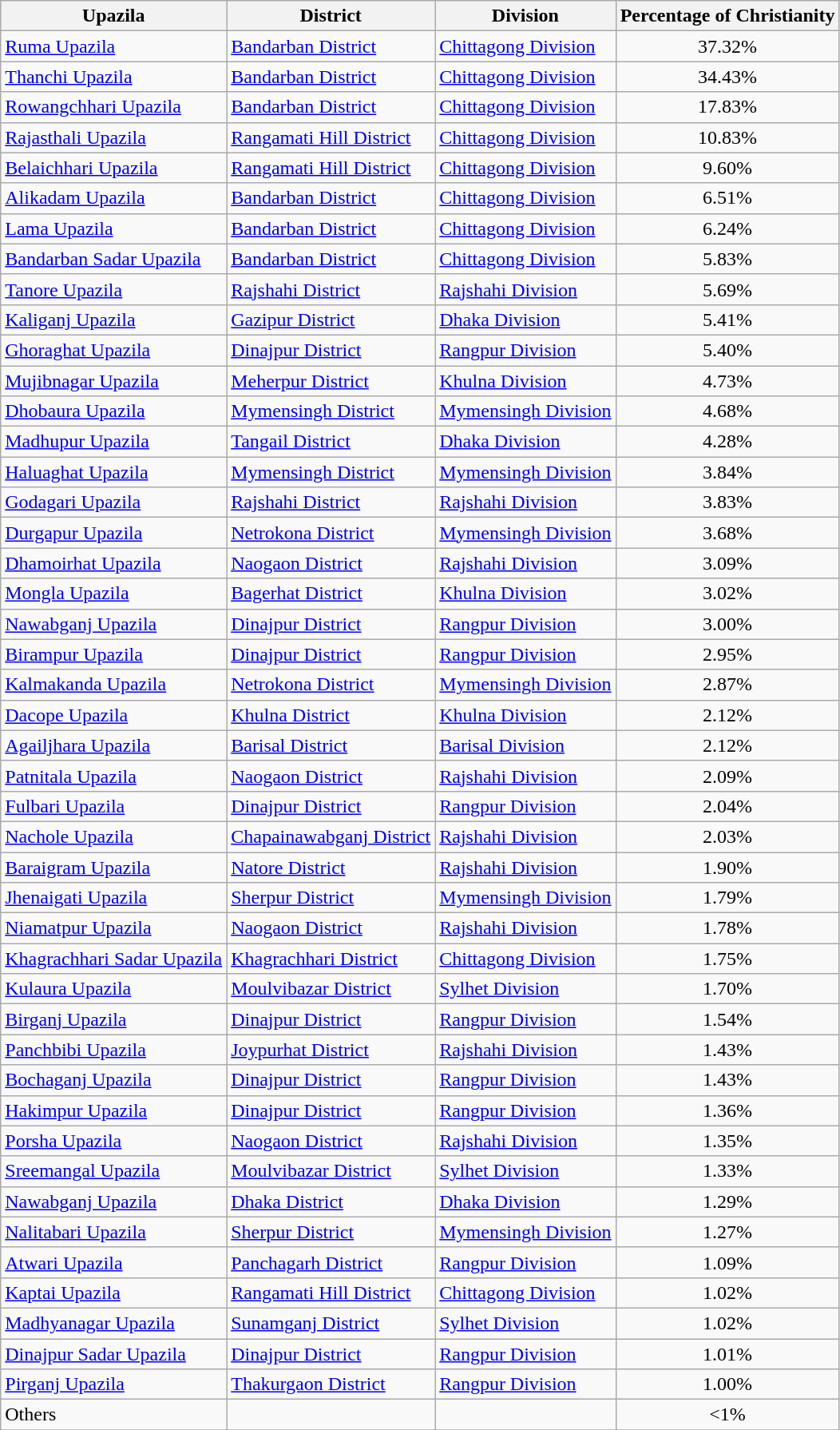<table class="wikitable sortable static-row-numbers static-row-header-text defaultleft col2right hover-highlight">
<tr>
<th>Upazila</th>
<th>District</th>
<th>Division</th>
<th>Percentage of Christianity</th>
</tr>
<tr>
<td><a href='#'>Ruma Upazila</a></td>
<td><a href='#'>Bandarban District</a></td>
<td><a href='#'>Chittagong Division</a></td>
<td align=center>37.32%</td>
</tr>
<tr>
<td><a href='#'>Thanchi Upazila</a></td>
<td><a href='#'>Bandarban District</a></td>
<td><a href='#'>Chittagong Division</a></td>
<td align=center>34.43%</td>
</tr>
<tr>
<td><a href='#'>Rowangchhari Upazila</a></td>
<td><a href='#'>Bandarban District</a></td>
<td><a href='#'>Chittagong Division</a></td>
<td align=center>17.83%</td>
</tr>
<tr>
<td><a href='#'>Rajasthali Upazila</a></td>
<td><a href='#'>Rangamati Hill District</a></td>
<td><a href='#'>Chittagong Division</a></td>
<td align=center>10.83%</td>
</tr>
<tr>
<td><a href='#'>Belaichhari Upazila</a></td>
<td><a href='#'>Rangamati Hill District</a></td>
<td><a href='#'>Chittagong Division</a></td>
<td align=center>9.60%</td>
</tr>
<tr>
<td><a href='#'>Alikadam Upazila</a></td>
<td><a href='#'>Bandarban District</a></td>
<td><a href='#'>Chittagong Division</a></td>
<td align=center>6.51%</td>
</tr>
<tr>
<td><a href='#'>Lama Upazila</a></td>
<td><a href='#'>Bandarban District</a></td>
<td><a href='#'>Chittagong Division</a></td>
<td align=center>6.24%</td>
</tr>
<tr>
<td><a href='#'>Bandarban Sadar Upazila</a></td>
<td><a href='#'>Bandarban District</a></td>
<td><a href='#'>Chittagong Division</a></td>
<td align=center>5.83%</td>
</tr>
<tr>
<td><a href='#'>Tanore Upazila</a></td>
<td><a href='#'>Rajshahi District</a></td>
<td><a href='#'>Rajshahi Division</a></td>
<td align=center>5.69%</td>
</tr>
<tr>
<td><a href='#'>Kaliganj Upazila</a></td>
<td><a href='#'>Gazipur District</a></td>
<td><a href='#'>Dhaka Division</a></td>
<td align=center>5.41%</td>
</tr>
<tr>
<td><a href='#'>Ghoraghat Upazila</a></td>
<td><a href='#'>Dinajpur District</a></td>
<td><a href='#'>Rangpur Division</a></td>
<td align=center>5.40%</td>
</tr>
<tr>
<td><a href='#'>Mujibnagar Upazila</a></td>
<td><a href='#'>Meherpur District</a></td>
<td><a href='#'>Khulna Division</a></td>
<td align=center>4.73%</td>
</tr>
<tr>
<td><a href='#'>Dhobaura Upazila</a></td>
<td><a href='#'>Mymensingh District</a></td>
<td><a href='#'>Mymensingh Division</a></td>
<td align=center>4.68%</td>
</tr>
<tr>
<td><a href='#'>Madhupur Upazila</a></td>
<td><a href='#'>Tangail District</a></td>
<td><a href='#'>Dhaka Division</a></td>
<td align=center>4.28%</td>
</tr>
<tr>
<td><a href='#'>Haluaghat Upazila</a></td>
<td><a href='#'>Mymensingh District</a></td>
<td><a href='#'>Mymensingh Division</a></td>
<td align=center>3.84%</td>
</tr>
<tr>
<td><a href='#'>Godagari Upazila</a></td>
<td><a href='#'>Rajshahi District</a></td>
<td><a href='#'>Rajshahi Division</a></td>
<td align=center>3.83%</td>
</tr>
<tr>
<td><a href='#'>Durgapur Upazila</a></td>
<td><a href='#'>Netrokona District</a></td>
<td><a href='#'>Mymensingh Division</a></td>
<td align=center>3.68%</td>
</tr>
<tr>
<td><a href='#'>Dhamoirhat Upazila</a></td>
<td><a href='#'>Naogaon District</a></td>
<td><a href='#'>Rajshahi Division</a></td>
<td align=center>3.09%</td>
</tr>
<tr>
<td><a href='#'>Mongla Upazila</a></td>
<td><a href='#'>Bagerhat District</a></td>
<td><a href='#'>Khulna Division</a></td>
<td align=center>3.02%</td>
</tr>
<tr>
<td><a href='#'>Nawabganj Upazila</a></td>
<td><a href='#'>Dinajpur District</a></td>
<td><a href='#'>Rangpur Division</a></td>
<td align=center>3.00%</td>
</tr>
<tr>
<td><a href='#'>Birampur Upazila</a></td>
<td><a href='#'>Dinajpur District</a></td>
<td><a href='#'>Rangpur Division</a></td>
<td align=center>2.95%</td>
</tr>
<tr>
<td><a href='#'>Kalmakanda Upazila</a></td>
<td><a href='#'>Netrokona District</a></td>
<td><a href='#'>Mymensingh Division</a></td>
<td align=center>2.87%</td>
</tr>
<tr>
<td><a href='#'>Dacope Upazila</a></td>
<td><a href='#'>Khulna District</a></td>
<td><a href='#'>Khulna Division</a></td>
<td align=center>2.12%</td>
</tr>
<tr>
<td><a href='#'>Agailjhara Upazila</a></td>
<td><a href='#'>Barisal District</a></td>
<td><a href='#'>Barisal Division</a></td>
<td align=center>2.12%</td>
</tr>
<tr>
<td><a href='#'>Patnitala Upazila</a></td>
<td><a href='#'>Naogaon District</a></td>
<td><a href='#'>Rajshahi Division</a></td>
<td align=center>2.09%</td>
</tr>
<tr>
<td><a href='#'>Fulbari Upazila</a></td>
<td><a href='#'>Dinajpur District</a></td>
<td><a href='#'>Rangpur Division</a></td>
<td align=center>2.04%</td>
</tr>
<tr>
<td><a href='#'>Nachole Upazila</a></td>
<td><a href='#'>Chapainawabganj District</a></td>
<td><a href='#'>Rajshahi Division</a></td>
<td align=center>2.03%</td>
</tr>
<tr>
<td><a href='#'>Baraigram Upazila</a></td>
<td><a href='#'>Natore District</a></td>
<td><a href='#'>Rajshahi Division</a></td>
<td align=center>1.90%</td>
</tr>
<tr>
<td><a href='#'>Jhenaigati Upazila</a></td>
<td><a href='#'>Sherpur District</a></td>
<td><a href='#'>Mymensingh Division</a></td>
<td align=center>1.79%</td>
</tr>
<tr>
<td><a href='#'>Niamatpur Upazila</a></td>
<td><a href='#'>Naogaon District</a></td>
<td><a href='#'>Rajshahi Division</a></td>
<td align=center>1.78%</td>
</tr>
<tr>
<td><a href='#'>Khagrachhari Sadar Upazila</a></td>
<td><a href='#'>Khagrachhari District</a></td>
<td><a href='#'>Chittagong Division</a></td>
<td align=center>1.75%</td>
</tr>
<tr>
<td><a href='#'>Kulaura Upazila</a></td>
<td><a href='#'>Moulvibazar District</a></td>
<td><a href='#'>Sylhet Division</a></td>
<td align=center>1.70%</td>
</tr>
<tr>
<td><a href='#'>Birganj Upazila</a></td>
<td><a href='#'>Dinajpur District</a></td>
<td><a href='#'>Rangpur Division</a></td>
<td align=center>1.54%</td>
</tr>
<tr>
<td><a href='#'>Panchbibi Upazila</a></td>
<td><a href='#'>Joypurhat District</a></td>
<td><a href='#'>Rajshahi Division</a></td>
<td align=center>1.43%</td>
</tr>
<tr>
<td><a href='#'>Bochaganj Upazila</a></td>
<td><a href='#'>Dinajpur District</a></td>
<td><a href='#'>Rangpur Division</a></td>
<td align=center>1.43%</td>
</tr>
<tr>
<td><a href='#'>Hakimpur Upazila</a></td>
<td><a href='#'>Dinajpur District</a></td>
<td><a href='#'>Rangpur Division</a></td>
<td align=center>1.36%</td>
</tr>
<tr>
<td><a href='#'>Porsha Upazila</a></td>
<td><a href='#'>Naogaon District</a></td>
<td><a href='#'>Rajshahi Division</a></td>
<td align=center>1.35%</td>
</tr>
<tr>
<td><a href='#'>Sreemangal Upazila</a></td>
<td><a href='#'>Moulvibazar District</a></td>
<td><a href='#'>Sylhet Division</a></td>
<td align=center>1.33%</td>
</tr>
<tr>
<td><a href='#'>Nawabganj Upazila</a></td>
<td><a href='#'>Dhaka District</a></td>
<td><a href='#'>Dhaka Division</a></td>
<td align=center>1.29%</td>
</tr>
<tr>
<td><a href='#'>Nalitabari Upazila</a></td>
<td><a href='#'>Sherpur District</a></td>
<td><a href='#'>Mymensingh Division</a></td>
<td align=center>1.27%</td>
</tr>
<tr>
<td><a href='#'>Atwari Upazila</a></td>
<td><a href='#'>Panchagarh District</a></td>
<td><a href='#'>Rangpur Division</a></td>
<td align=center>1.09%</td>
</tr>
<tr>
<td><a href='#'>Kaptai Upazila</a></td>
<td><a href='#'>Rangamati Hill District</a></td>
<td><a href='#'>Chittagong Division</a></td>
<td align=center>1.02%</td>
</tr>
<tr>
<td><a href='#'>Madhyanagar Upazila</a></td>
<td><a href='#'>Sunamganj District</a></td>
<td><a href='#'>Sylhet Division</a></td>
<td align=center>1.02%</td>
</tr>
<tr>
<td><a href='#'>Dinajpur Sadar Upazila</a></td>
<td><a href='#'>Dinajpur District</a></td>
<td><a href='#'>Rangpur Division</a></td>
<td align=center>1.01%</td>
</tr>
<tr>
<td><a href='#'>Pirganj Upazila</a></td>
<td><a href='#'>Thakurgaon District</a></td>
<td><a href='#'>Rangpur Division</a></td>
<td align=center>1.00%</td>
</tr>
<tr>
<td>Others</td>
<td></td>
<td></td>
<td align=center><1%</td>
</tr>
<tr>
</tr>
</table>
